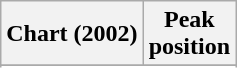<table class="wikitable plainrowheaders sortable" style="text-align:center;">
<tr>
<th scope="col">Chart (2002)</th>
<th scope="col">Peak<br>position</th>
</tr>
<tr>
</tr>
<tr>
</tr>
</table>
